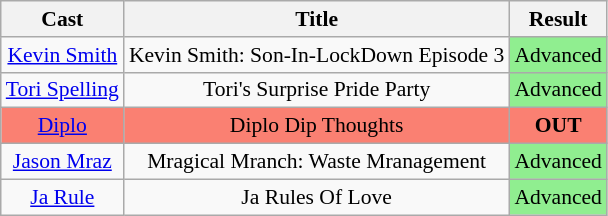<table class="wikitable" style="font-size:90%;">
<tr>
<th>Cast</th>
<th>Title</th>
<th>Result</th>
</tr>
<tr align="center">
<td><a href='#'>Kevin Smith</a></td>
<td>Kevin Smith: Son-In-LockDown Episode 3</td>
<td style="background:lightgreen;">Advanced</td>
</tr>
<tr align="center">
<td><a href='#'>Tori Spelling</a></td>
<td>Tori's Surprise Pride Party</td>
<td style="background:lightgreen;">Advanced</td>
</tr>
<tr align="center" style="background:salmon;">
<td><a href='#'>Diplo</a></td>
<td>Diplo Dip Thoughts</td>
<td><strong>OUT</strong></td>
</tr>
<tr align="center">
<td><a href='#'>Jason Mraz</a></td>
<td>Mragical Mranch: Waste Mranagement</td>
<td style="background:lightgreen;">Advanced</td>
</tr>
<tr align="center">
<td><a href='#'>Ja Rule</a></td>
<td>Ja Rules Of Love</td>
<td style="background:lightgreen;">Advanced</td>
</tr>
</table>
